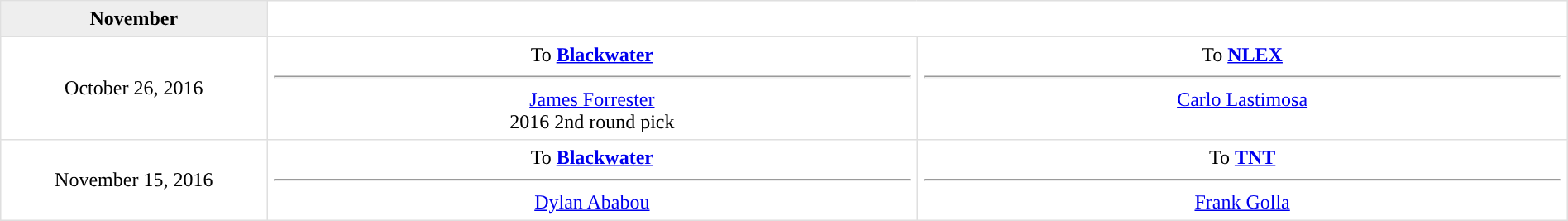<table border=1 style="border-collapse:collapse; text-align: center; width: 100%" bordercolor="#DFDFDF"  cellpadding="5">
<tr bgcolor="eeeeee">
<th>November</th>
</tr>
<tr>
<td style="width:12%">October 26, 2016</td>
<td style="width:29.3%" valign="top">To <strong><a href='#'>Blackwater</a></strong><hr><a href='#'>James Forrester</a><br>2016 2nd round pick</td>
<td style="width:29.3%" valign="top">To <strong><a href='#'>NLEX</a></strong><hr><a href='#'>Carlo Lastimosa</a></td>
</tr>
<tr>
<td style="width:12%">November 15, 2016</td>
<td style="width:29.3%" valign="top">To <strong><a href='#'>Blackwater</a></strong><hr><a href='#'>Dylan Ababou</a></td>
<td style="width:29.3%" valign="top">To <strong><a href='#'>TNT</a></strong><hr><a href='#'>Frank Golla</a></td>
</tr>
</table>
